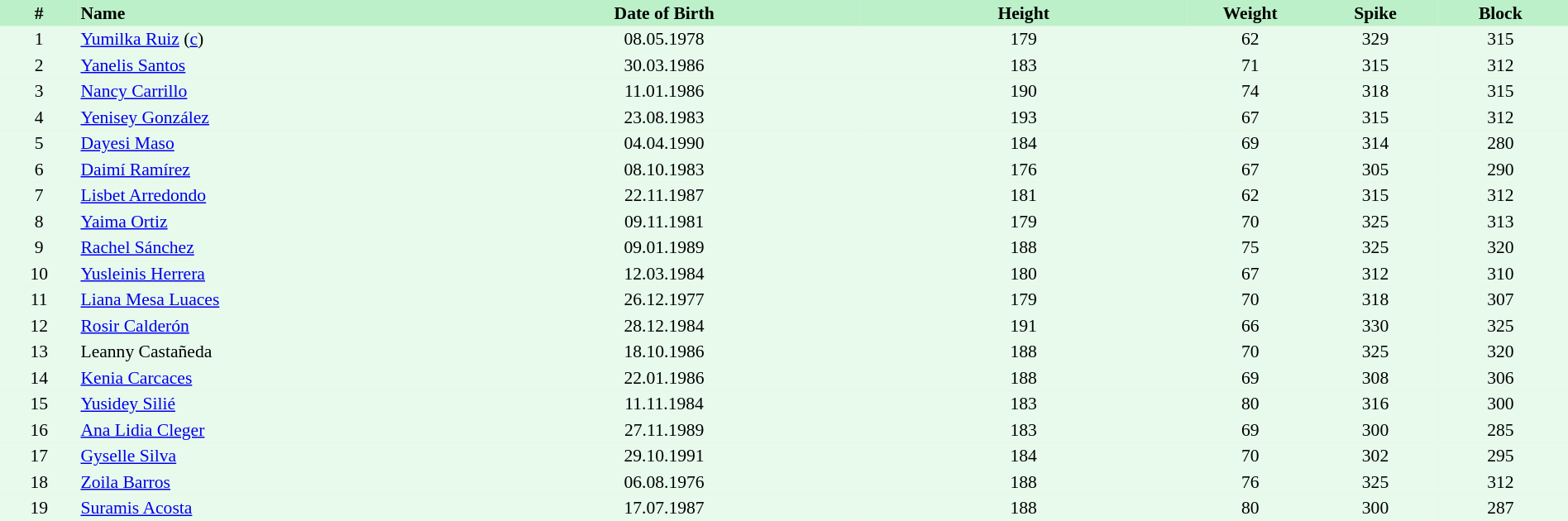<table border=0 cellpadding=2 cellspacing=0  |- bgcolor=#FFECCE style="text-align:center; font-size:90%;" width=100%>
<tr bgcolor=#BBF0C9>
<th width=5%>#</th>
<th width=25% align=left>Name</th>
<th width=25%>Date of Birth</th>
<th width=21%>Height</th>
<th width=8%>Weight</th>
<th width=8%>Spike</th>
<th width=8%>Block</th>
<th></th>
</tr>
<tr bgcolor=#E7FAEC>
<td>1</td>
<td align=left><a href='#'>Yumilka Ruiz</a> (<a href='#'>c</a>)</td>
<td>08.05.1978</td>
<td>179</td>
<td>62</td>
<td>329</td>
<td>315</td>
<td></td>
</tr>
<tr bgcolor=#E7FAEC>
<td>2</td>
<td align=left><a href='#'>Yanelis Santos</a></td>
<td>30.03.1986</td>
<td>183</td>
<td>71</td>
<td>315</td>
<td>312</td>
<td></td>
</tr>
<tr bgcolor=#E7FAEC>
<td>3</td>
<td align=left><a href='#'>Nancy Carrillo</a></td>
<td>11.01.1986</td>
<td>190</td>
<td>74</td>
<td>318</td>
<td>315</td>
<td></td>
</tr>
<tr bgcolor=#E7FAEC>
<td>4</td>
<td align=left><a href='#'>Yenisey González</a></td>
<td>23.08.1983</td>
<td>193</td>
<td>67</td>
<td>315</td>
<td>312</td>
<td></td>
</tr>
<tr bgcolor=#E7FAEC>
<td>5</td>
<td align=left><a href='#'>Dayesi Maso</a></td>
<td>04.04.1990</td>
<td>184</td>
<td>69</td>
<td>314</td>
<td>280</td>
<td></td>
</tr>
<tr bgcolor=#E7FAEC>
<td>6</td>
<td align=left><a href='#'>Daimí Ramírez</a></td>
<td>08.10.1983</td>
<td>176</td>
<td>67</td>
<td>305</td>
<td>290</td>
<td></td>
</tr>
<tr bgcolor=#E7FAEC>
<td>7</td>
<td align=left><a href='#'>Lisbet Arredondo</a></td>
<td>22.11.1987</td>
<td>181</td>
<td>62</td>
<td>315</td>
<td>312</td>
<td></td>
</tr>
<tr bgcolor=#E7FAEC>
<td>8</td>
<td align=left><a href='#'>Yaima Ortiz</a></td>
<td>09.11.1981</td>
<td>179</td>
<td>70</td>
<td>325</td>
<td>313</td>
<td></td>
</tr>
<tr bgcolor=#E7FAEC>
<td>9</td>
<td align=left><a href='#'>Rachel Sánchez</a></td>
<td>09.01.1989</td>
<td>188</td>
<td>75</td>
<td>325</td>
<td>320</td>
<td></td>
</tr>
<tr bgcolor=#E7FAEC>
<td>10</td>
<td align=left><a href='#'>Yusleinis Herrera</a></td>
<td>12.03.1984</td>
<td>180</td>
<td>67</td>
<td>312</td>
<td>310</td>
<td></td>
</tr>
<tr bgcolor=#E7FAEC>
<td>11</td>
<td align=left><a href='#'>Liana Mesa Luaces</a></td>
<td>26.12.1977</td>
<td>179</td>
<td>70</td>
<td>318</td>
<td>307</td>
<td></td>
</tr>
<tr bgcolor=#E7FAEC>
<td>12</td>
<td align=left><a href='#'>Rosir Calderón</a></td>
<td>28.12.1984</td>
<td>191</td>
<td>66</td>
<td>330</td>
<td>325</td>
<td></td>
</tr>
<tr bgcolor=#E7FAEC>
<td>13</td>
<td align=left>Leanny Castañeda</td>
<td>18.10.1986</td>
<td>188</td>
<td>70</td>
<td>325</td>
<td>320</td>
<td></td>
</tr>
<tr bgcolor=#E7FAEC>
<td>14</td>
<td align=left><a href='#'>Kenia Carcaces</a></td>
<td>22.01.1986</td>
<td>188</td>
<td>69</td>
<td>308</td>
<td>306</td>
<td></td>
</tr>
<tr bgcolor=#E7FAEC>
<td>15</td>
<td align=left><a href='#'>Yusidey Silié</a></td>
<td>11.11.1984</td>
<td>183</td>
<td>80</td>
<td>316</td>
<td>300</td>
<td></td>
</tr>
<tr bgcolor=#E7FAEC>
<td>16</td>
<td align=left><a href='#'>Ana Lidia Cleger</a></td>
<td>27.11.1989</td>
<td>183</td>
<td>69</td>
<td>300</td>
<td>285</td>
<td></td>
</tr>
<tr bgcolor=#E7FAEC>
<td>17</td>
<td align=left><a href='#'>Gyselle Silva</a></td>
<td>29.10.1991</td>
<td>184</td>
<td>70</td>
<td>302</td>
<td>295</td>
<td></td>
</tr>
<tr bgcolor=#E7FAEC>
<td>18</td>
<td align=left><a href='#'>Zoila Barros</a></td>
<td>06.08.1976</td>
<td>188</td>
<td>76</td>
<td>325</td>
<td>312</td>
<td></td>
</tr>
<tr bgcolor=#E7FAEC>
<td>19</td>
<td align=left><a href='#'>Suramis Acosta</a></td>
<td>17.07.1987</td>
<td>188</td>
<td>80</td>
<td>300</td>
<td>287</td>
<td></td>
</tr>
</table>
